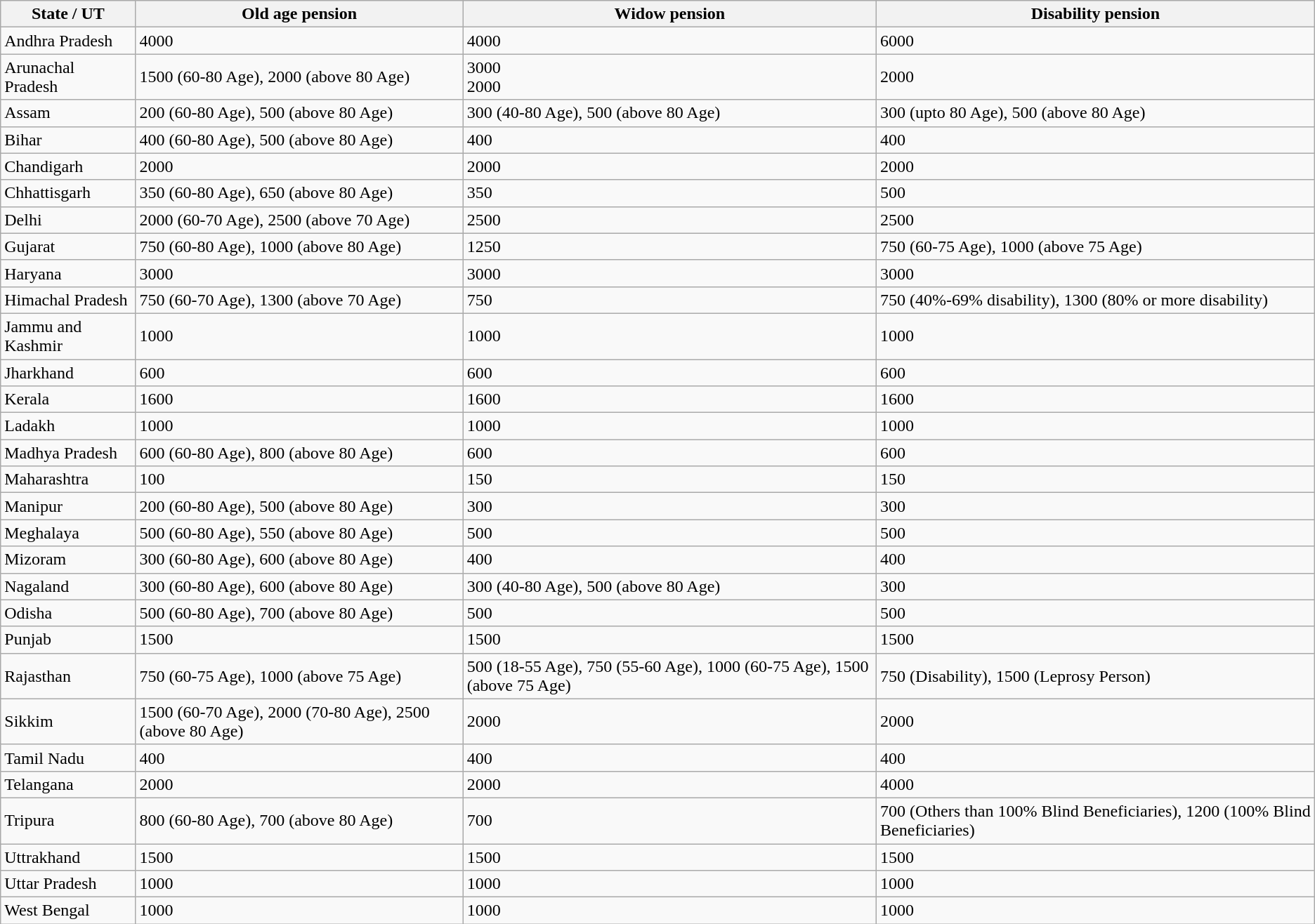<table class="wikitable collapsible sortable">
<tr>
<th>State / UT</th>
<th>Old age pension</th>
<th>Widow pension</th>
<th>Disability pension</th>
</tr>
<tr>
<td>Andhra Pradesh</td>
<td>4000</td>
<td>4000</td>
<td>6000</td>
</tr>
<tr>
<td>Arunachal Pradesh</td>
<td>1500 (60-80 Age), 2000 (above 80 Age)</td>
<td>3000<br>2000</td>
<td>2000</td>
</tr>
<tr>
<td>Assam</td>
<td>200 (60-80 Age), 500 (above 80 Age)</td>
<td>300 (40-80 Age), 500 (above 80 Age)</td>
<td>300 (upto 80 Age), 500 (above 80 Age)</td>
</tr>
<tr>
<td>Bihar</td>
<td>400 (60-80 Age), 500 (above 80 Age)</td>
<td>400</td>
<td>400</td>
</tr>
<tr>
<td>Chandigarh</td>
<td>2000</td>
<td>2000</td>
<td>2000</td>
</tr>
<tr>
<td>Chhattisgarh</td>
<td>350 (60-80 Age), 650 (above 80 Age)</td>
<td>350</td>
<td>500</td>
</tr>
<tr>
<td>Delhi</td>
<td>2000 (60-70 Age), 2500 (above 70 Age)</td>
<td>2500</td>
<td>2500</td>
</tr>
<tr>
<td>Gujarat</td>
<td>750 (60-80 Age), 1000 (above 80 Age)</td>
<td>1250</td>
<td>750 (60-75 Age), 1000 (above 75 Age)</td>
</tr>
<tr>
<td>Haryana</td>
<td>3000</td>
<td>3000</td>
<td>3000</td>
</tr>
<tr>
<td>Himachal Pradesh</td>
<td>750 (60-70 Age), 1300 (above 70 Age)</td>
<td>750</td>
<td>750 (40%-69% disability), 1300 (80% or more disability)</td>
</tr>
<tr>
<td>Jammu and Kashmir</td>
<td>1000</td>
<td>1000</td>
<td>1000</td>
</tr>
<tr>
<td>Jharkhand</td>
<td>600</td>
<td>600</td>
<td>600</td>
</tr>
<tr>
<td>Kerala</td>
<td>1600</td>
<td>1600</td>
<td>1600</td>
</tr>
<tr>
<td>Ladakh</td>
<td>1000</td>
<td>1000</td>
<td>1000</td>
</tr>
<tr>
<td>Madhya Pradesh</td>
<td>600 (60-80 Age), 800 (above 80 Age)</td>
<td>600</td>
<td>600</td>
</tr>
<tr>
<td>Maharashtra</td>
<td>100</td>
<td>150</td>
<td>150</td>
</tr>
<tr>
<td>Manipur</td>
<td>200 (60-80 Age), 500 (above 80 Age)</td>
<td>300</td>
<td>300</td>
</tr>
<tr>
<td>Meghalaya</td>
<td>500 (60-80 Age), 550 (above 80 Age)</td>
<td>500</td>
<td>500</td>
</tr>
<tr>
<td>Mizoram</td>
<td>300 (60-80 Age), 600 (above 80 Age)</td>
<td>400</td>
<td>400</td>
</tr>
<tr>
<td>Nagaland</td>
<td>300 (60-80 Age), 600 (above 80 Age)</td>
<td>300 (40-80 Age), 500 (above 80 Age)</td>
<td>300</td>
</tr>
<tr>
<td>Odisha</td>
<td>500 (60-80 Age), 700 (above 80 Age)</td>
<td>500</td>
<td>500</td>
</tr>
<tr>
<td>Punjab</td>
<td>1500</td>
<td>1500</td>
<td>1500</td>
</tr>
<tr>
<td>Rajasthan</td>
<td>750 (60-75 Age), 1000 (above 75 Age)</td>
<td>500 (18-55 Age), 750 (55-60 Age), 1000 (60-75 Age), 1500 (above 75 Age)</td>
<td>750 (Disability), 1500 (Leprosy Person)</td>
</tr>
<tr>
<td>Sikkim</td>
<td>1500 (60-70 Age), 2000 (70-80 Age), 2500 (above 80 Age)</td>
<td>2000</td>
<td>2000</td>
</tr>
<tr>
<td>Tamil Nadu</td>
<td>400</td>
<td>400</td>
<td>400</td>
</tr>
<tr>
<td>Telangana</td>
<td>2000</td>
<td>2000</td>
<td>4000</td>
</tr>
<tr>
<td>Tripura</td>
<td>800 (60-80 Age), 700 (above 80 Age)</td>
<td>700</td>
<td>700 (Others than 100% Blind Beneficiaries), 1200 (100% Blind Beneficiaries)</td>
</tr>
<tr>
<td>Uttrakhand</td>
<td>1500</td>
<td>1500</td>
<td>1500</td>
</tr>
<tr>
<td>Uttar Pradesh</td>
<td>1000</td>
<td>1000</td>
<td>1000</td>
</tr>
<tr>
<td>West Bengal</td>
<td>1000</td>
<td>1000</td>
<td>1000</td>
</tr>
</table>
